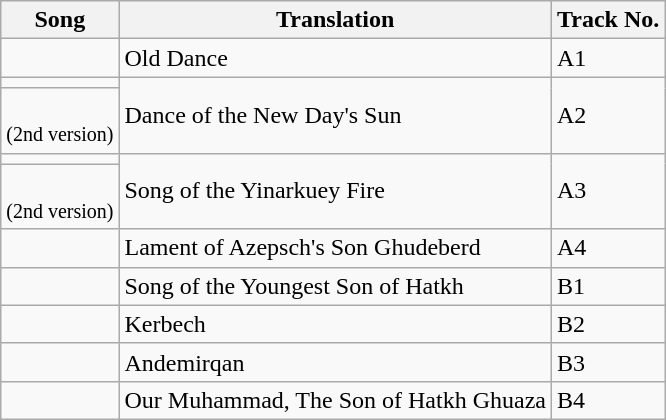<table class="wikitable">
<tr>
<th>Song</th>
<th>Translation</th>
<th>Track No.</th>
</tr>
<tr>
<td></td>
<td>Old Dance</td>
<td>A1</td>
</tr>
<tr>
<td></td>
<td rowspan="2">Dance of the New Day's Sun</td>
<td rowspan="2">A2</td>
</tr>
<tr>
<td><br><small>(2nd version)</small></td>
</tr>
<tr>
<td></td>
<td rowspan="2">Song of the Yinarkuey Fire</td>
<td rowspan="2">A3</td>
</tr>
<tr>
<td><br><small>(2nd version)</small></td>
</tr>
<tr>
<td></td>
<td>Lament of Azepsch's Son Ghudeberd</td>
<td>A4</td>
</tr>
<tr>
<td></td>
<td>Song of the Youngest Son of Hatkh</td>
<td>B1</td>
</tr>
<tr>
<td></td>
<td>Kerbech</td>
<td>B2</td>
</tr>
<tr>
<td></td>
<td>Andemirqan</td>
<td>B3</td>
</tr>
<tr>
<td></td>
<td>Our Muhammad, The Son of Hatkh Ghuaza</td>
<td>B4</td>
</tr>
</table>
